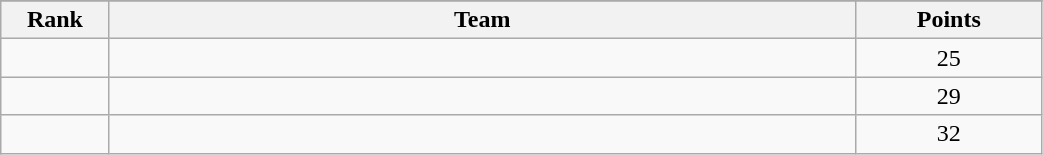<table class="wikitable" width=55%>
<tr>
</tr>
<tr>
<th width=5%>Rank</th>
<th width=40%>Team</th>
<th width=10%>Points</th>
</tr>
<tr align="center">
<td></td>
<td align="left"></td>
<td>25</td>
</tr>
<tr align="center">
<td></td>
<td align="left"></td>
<td>29</td>
</tr>
<tr align="center">
<td></td>
<td align="left"></td>
<td>32</td>
</tr>
</table>
